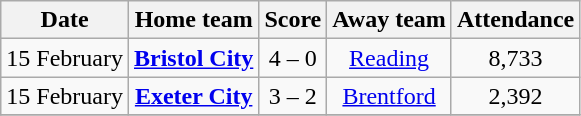<table class="wikitable" style="text-align: center">
<tr>
<th>Date</th>
<th>Home team</th>
<th>Score</th>
<th>Away team</th>
<th>Attendance</th>
</tr>
<tr>
<td>15 February</td>
<td><strong><a href='#'>Bristol City</a></strong></td>
<td>4 – 0</td>
<td><a href='#'>Reading</a></td>
<td>8,733</td>
</tr>
<tr>
<td>15 February</td>
<td><strong><a href='#'>Exeter City</a></strong></td>
<td>3 – 2</td>
<td><a href='#'>Brentford</a></td>
<td>2,392</td>
</tr>
<tr>
</tr>
</table>
